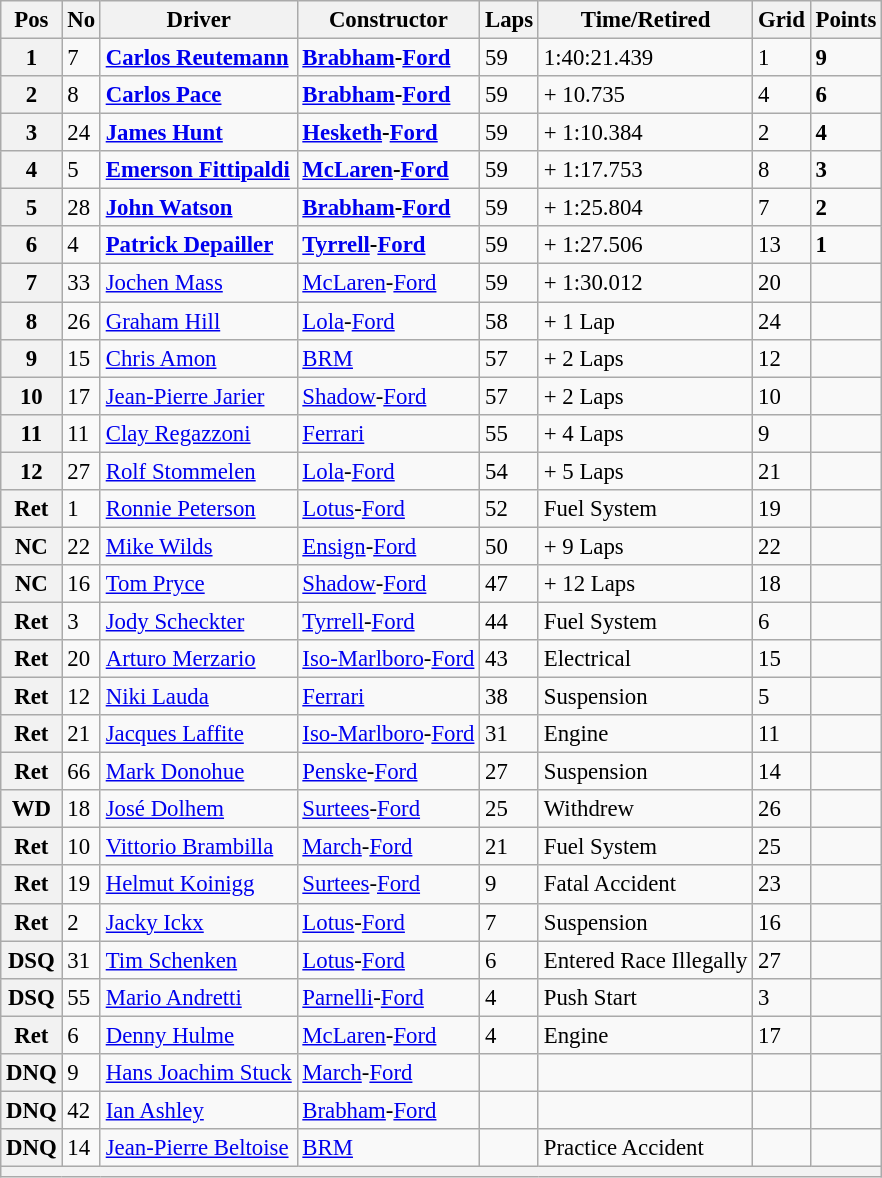<table class="wikitable" style="font-size: 95%;">
<tr>
<th>Pos</th>
<th>No</th>
<th>Driver</th>
<th>Constructor</th>
<th>Laps</th>
<th>Time/Retired</th>
<th>Grid</th>
<th>Points</th>
</tr>
<tr>
<th>1</th>
<td>7</td>
<td> <strong><a href='#'>Carlos Reutemann</a></strong></td>
<td><strong><a href='#'>Brabham</a>-<a href='#'>Ford</a></strong></td>
<td>59</td>
<td>1:40:21.439</td>
<td>1</td>
<td><strong>9</strong></td>
</tr>
<tr>
<th>2</th>
<td>8</td>
<td> <strong><a href='#'>Carlos Pace</a></strong></td>
<td><strong><a href='#'>Brabham</a>-<a href='#'>Ford</a></strong></td>
<td>59</td>
<td>+ 10.735</td>
<td>4</td>
<td><strong>6</strong></td>
</tr>
<tr>
<th>3</th>
<td>24</td>
<td> <strong><a href='#'>James Hunt</a></strong></td>
<td><strong><a href='#'>Hesketh</a>-<a href='#'>Ford</a></strong></td>
<td>59</td>
<td>+ 1:10.384</td>
<td>2</td>
<td><strong>4</strong></td>
</tr>
<tr>
<th>4</th>
<td>5</td>
<td> <strong><a href='#'>Emerson Fittipaldi</a></strong></td>
<td><strong><a href='#'>McLaren</a>-<a href='#'>Ford</a></strong></td>
<td>59</td>
<td>+ 1:17.753</td>
<td>8</td>
<td><strong>3</strong></td>
</tr>
<tr>
<th>5</th>
<td>28</td>
<td> <strong><a href='#'>John Watson</a></strong></td>
<td><strong><a href='#'>Brabham</a>-<a href='#'>Ford</a></strong></td>
<td>59</td>
<td>+ 1:25.804</td>
<td>7</td>
<td><strong>2</strong></td>
</tr>
<tr>
<th>6</th>
<td>4</td>
<td> <strong><a href='#'>Patrick Depailler</a></strong></td>
<td><strong><a href='#'>Tyrrell</a>-<a href='#'>Ford</a></strong></td>
<td>59</td>
<td>+ 1:27.506</td>
<td>13</td>
<td><strong>1</strong></td>
</tr>
<tr>
<th>7</th>
<td>33</td>
<td> <a href='#'>Jochen Mass</a></td>
<td><a href='#'>McLaren</a>-<a href='#'>Ford</a></td>
<td>59</td>
<td>+ 1:30.012</td>
<td>20</td>
<td> </td>
</tr>
<tr>
<th>8</th>
<td>26</td>
<td> <a href='#'>Graham Hill</a></td>
<td><a href='#'>Lola</a>-<a href='#'>Ford</a></td>
<td>58</td>
<td>+ 1 Lap</td>
<td>24</td>
<td> </td>
</tr>
<tr>
<th>9</th>
<td>15</td>
<td> <a href='#'>Chris Amon</a></td>
<td><a href='#'>BRM</a></td>
<td>57</td>
<td>+ 2 Laps</td>
<td>12</td>
<td> </td>
</tr>
<tr>
<th>10</th>
<td>17</td>
<td> <a href='#'>Jean-Pierre Jarier</a></td>
<td><a href='#'>Shadow</a>-<a href='#'>Ford</a></td>
<td>57</td>
<td>+ 2 Laps</td>
<td>10</td>
<td> </td>
</tr>
<tr>
<th>11</th>
<td>11</td>
<td> <a href='#'>Clay Regazzoni</a></td>
<td><a href='#'>Ferrari</a></td>
<td>55</td>
<td>+ 4 Laps</td>
<td>9</td>
<td> </td>
</tr>
<tr>
<th>12</th>
<td>27</td>
<td> <a href='#'>Rolf Stommelen</a></td>
<td><a href='#'>Lola</a>-<a href='#'>Ford</a></td>
<td>54</td>
<td>+ 5 Laps</td>
<td>21</td>
<td> </td>
</tr>
<tr>
<th>Ret</th>
<td>1</td>
<td> <a href='#'>Ronnie Peterson</a></td>
<td><a href='#'>Lotus</a>-<a href='#'>Ford</a></td>
<td>52</td>
<td>Fuel System</td>
<td>19</td>
<td> </td>
</tr>
<tr>
<th>NC</th>
<td>22</td>
<td> <a href='#'>Mike Wilds</a></td>
<td><a href='#'>Ensign</a>-<a href='#'>Ford</a></td>
<td>50</td>
<td>+ 9 Laps</td>
<td>22</td>
<td> </td>
</tr>
<tr>
<th>NC</th>
<td>16</td>
<td> <a href='#'>Tom Pryce</a></td>
<td><a href='#'>Shadow</a>-<a href='#'>Ford</a></td>
<td>47</td>
<td>+ 12 Laps</td>
<td>18</td>
<td> </td>
</tr>
<tr>
<th>Ret</th>
<td>3</td>
<td> <a href='#'>Jody Scheckter</a></td>
<td><a href='#'>Tyrrell</a>-<a href='#'>Ford</a></td>
<td>44</td>
<td>Fuel System</td>
<td>6</td>
<td> </td>
</tr>
<tr>
<th>Ret</th>
<td>20</td>
<td> <a href='#'>Arturo Merzario</a></td>
<td><a href='#'>Iso-Marlboro</a>-<a href='#'>Ford</a></td>
<td>43</td>
<td>Electrical</td>
<td>15</td>
<td> </td>
</tr>
<tr>
<th>Ret</th>
<td>12</td>
<td> <a href='#'>Niki Lauda</a></td>
<td><a href='#'>Ferrari</a></td>
<td>38</td>
<td>Suspension</td>
<td>5</td>
<td> </td>
</tr>
<tr>
<th>Ret</th>
<td>21</td>
<td> <a href='#'>Jacques Laffite</a></td>
<td><a href='#'>Iso-Marlboro</a>-<a href='#'>Ford</a></td>
<td>31</td>
<td>Engine</td>
<td>11</td>
<td> </td>
</tr>
<tr>
<th>Ret</th>
<td>66</td>
<td> <a href='#'>Mark Donohue</a></td>
<td><a href='#'>Penske</a>-<a href='#'>Ford</a></td>
<td>27</td>
<td>Suspension</td>
<td>14</td>
<td> </td>
</tr>
<tr>
<th>WD</th>
<td>18</td>
<td> <a href='#'>José Dolhem</a></td>
<td><a href='#'>Surtees</a>-<a href='#'>Ford</a></td>
<td>25</td>
<td>Withdrew</td>
<td>26</td>
<td> </td>
</tr>
<tr>
<th>Ret</th>
<td>10</td>
<td> <a href='#'>Vittorio Brambilla</a></td>
<td><a href='#'>March</a>-<a href='#'>Ford</a></td>
<td>21</td>
<td>Fuel System</td>
<td>25</td>
<td> </td>
</tr>
<tr>
<th>Ret</th>
<td>19</td>
<td> <a href='#'>Helmut Koinigg</a></td>
<td><a href='#'>Surtees</a>-<a href='#'>Ford</a></td>
<td>9</td>
<td>Fatal Accident</td>
<td>23</td>
<td> </td>
</tr>
<tr>
<th>Ret</th>
<td>2</td>
<td> <a href='#'>Jacky Ickx</a></td>
<td><a href='#'>Lotus</a>-<a href='#'>Ford</a></td>
<td>7</td>
<td>Suspension</td>
<td>16</td>
<td> </td>
</tr>
<tr>
<th>DSQ</th>
<td>31</td>
<td> <a href='#'>Tim Schenken</a></td>
<td><a href='#'>Lotus</a>-<a href='#'>Ford</a></td>
<td>6</td>
<td>Entered Race Illegally</td>
<td>27</td>
<td> </td>
</tr>
<tr>
<th>DSQ</th>
<td>55</td>
<td> <a href='#'>Mario Andretti</a></td>
<td><a href='#'>Parnelli</a>-<a href='#'>Ford</a></td>
<td>4</td>
<td>Push Start</td>
<td>3</td>
<td> </td>
</tr>
<tr>
<th>Ret</th>
<td>6</td>
<td> <a href='#'>Denny Hulme</a></td>
<td><a href='#'>McLaren</a>-<a href='#'>Ford</a></td>
<td>4</td>
<td>Engine</td>
<td>17</td>
<td> </td>
</tr>
<tr>
<th>DNQ</th>
<td>9</td>
<td> <a href='#'>Hans Joachim Stuck</a></td>
<td><a href='#'>March</a>-<a href='#'>Ford</a></td>
<td> </td>
<td></td>
<td></td>
<td> </td>
</tr>
<tr>
<th>DNQ</th>
<td>42</td>
<td> <a href='#'>Ian Ashley</a></td>
<td><a href='#'>Brabham</a>-<a href='#'>Ford</a></td>
<td> </td>
<td></td>
<td></td>
<td> </td>
</tr>
<tr>
<th>DNQ</th>
<td>14</td>
<td> <a href='#'>Jean-Pierre Beltoise</a></td>
<td><a href='#'>BRM</a></td>
<td> </td>
<td>Practice Accident</td>
<td> </td>
<td> </td>
</tr>
<tr>
<th colspan="8"></th>
</tr>
</table>
